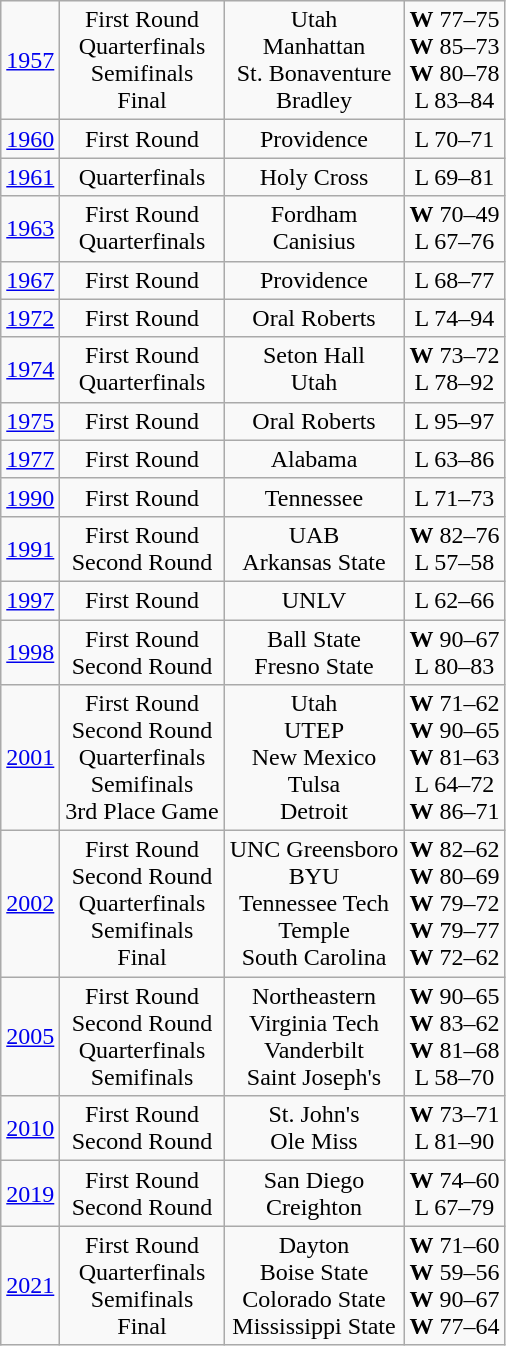<table class="wikitable">
<tr align="center">
<td><a href='#'>1957</a></td>
<td>First Round<br>Quarterfinals<br>Semifinals<br>Final</td>
<td>Utah<br>Manhattan<br>St. Bonaventure<br>Bradley</td>
<td><strong>W</strong> 77–75<br><strong>W</strong> 85–73<br><strong>W</strong> 80–78<br>L 83–84</td>
</tr>
<tr style="text-align:center;">
<td><a href='#'>1960</a></td>
<td>First Round</td>
<td>Providence</td>
<td>L 70–71</td>
</tr>
<tr style="text-align:center;">
<td><a href='#'>1961</a></td>
<td>Quarterfinals</td>
<td>Holy Cross</td>
<td>L 69–81</td>
</tr>
<tr style="text-align:center;">
<td><a href='#'>1963</a></td>
<td>First Round<br>Quarterfinals</td>
<td>Fordham<br>Canisius</td>
<td><strong>W</strong> 70–49<br>L 67–76</td>
</tr>
<tr style="text-align:center;">
<td><a href='#'>1967</a></td>
<td>First Round</td>
<td>Providence</td>
<td>L 68–77</td>
</tr>
<tr style="text-align:center;">
<td><a href='#'>1972</a></td>
<td>First Round</td>
<td>Oral Roberts</td>
<td>L 74–94</td>
</tr>
<tr style="text-align:center;">
<td><a href='#'>1974</a></td>
<td>First Round<br>Quarterfinals</td>
<td>Seton Hall<br>Utah</td>
<td><strong>W</strong> 73–72<br>L 78–92</td>
</tr>
<tr style="text-align:center;">
<td><a href='#'>1975</a></td>
<td>First Round</td>
<td>Oral Roberts</td>
<td>L 95–97</td>
</tr>
<tr style="text-align:center;">
<td><a href='#'>1977</a></td>
<td>First Round</td>
<td>Alabama</td>
<td>L 63–86</td>
</tr>
<tr style="text-align:center;">
<td><a href='#'>1990</a></td>
<td>First Round</td>
<td>Tennessee</td>
<td>L 71–73</td>
</tr>
<tr style="text-align:center;">
<td><a href='#'>1991</a></td>
<td>First Round<br>Second Round</td>
<td>UAB<br>Arkansas State</td>
<td><strong>W</strong> 82–76<br>L 57–58</td>
</tr>
<tr style="text-align:center;">
<td><a href='#'>1997</a></td>
<td>First Round</td>
<td>UNLV</td>
<td>L 62–66</td>
</tr>
<tr style="text-align:center;">
<td><a href='#'>1998</a></td>
<td>First Round<br>Second Round</td>
<td>Ball State<br>Fresno State</td>
<td><strong>W</strong> 90–67<br>L 80–83</td>
</tr>
<tr style="text-align:center;">
<td><a href='#'>2001</a></td>
<td>First Round<br>Second Round<br>Quarterfinals<br>Semifinals<br>3rd Place Game</td>
<td>Utah<br>UTEP<br>New Mexico<br>Tulsa<br>Detroit</td>
<td><strong>W</strong> 71–62<br><strong>W</strong> 90–65<br><strong>W</strong> 81–63<br>L 64–72<br><strong>W</strong> 86–71</td>
</tr>
<tr style="text-align:center;">
<td><a href='#'>2002</a></td>
<td>First Round<br>Second Round<br>Quarterfinals<br>Semifinals<br>Final</td>
<td>UNC Greensboro<br>BYU<br>Tennessee Tech<br>Temple<br>South Carolina</td>
<td><strong>W</strong> 82–62<br><strong>W</strong> 80–69<br><strong>W</strong> 79–72<br><strong>W</strong> 79–77<br><strong>W</strong> 72–62</td>
</tr>
<tr style="text-align:center;">
<td><a href='#'>2005</a></td>
<td>First Round<br>Second Round<br>Quarterfinals<br>Semifinals</td>
<td>Northeastern<br>Virginia Tech<br>Vanderbilt<br>Saint Joseph's</td>
<td><strong>W</strong> 90–65<br><strong>W</strong> 83–62<br><strong>W</strong> 81–68<br>L 58–70</td>
</tr>
<tr style="text-align:center;">
<td><a href='#'>2010</a></td>
<td>First Round<br>Second Round</td>
<td>St. John's<br>Ole Miss</td>
<td><strong>W</strong> 73–71<br>L 81–90</td>
</tr>
<tr style="text-align:center;">
<td><a href='#'>2019</a></td>
<td>First Round<br>Second Round</td>
<td>San Diego<br>Creighton</td>
<td><strong>W</strong> 74–60<br>L 67–79</td>
</tr>
<tr style="text-align:center;">
<td><a href='#'>2021</a></td>
<td>First Round<br>Quarterfinals<br>Semifinals<br>Final</td>
<td>Dayton<br>Boise State<br>Colorado State<br>Mississippi State</td>
<td><strong>W</strong> 71–60<br><strong>W</strong> 59–56<br><strong>W</strong> 90–67<br> <strong>W</strong> 77–64</td>
</tr>
</table>
